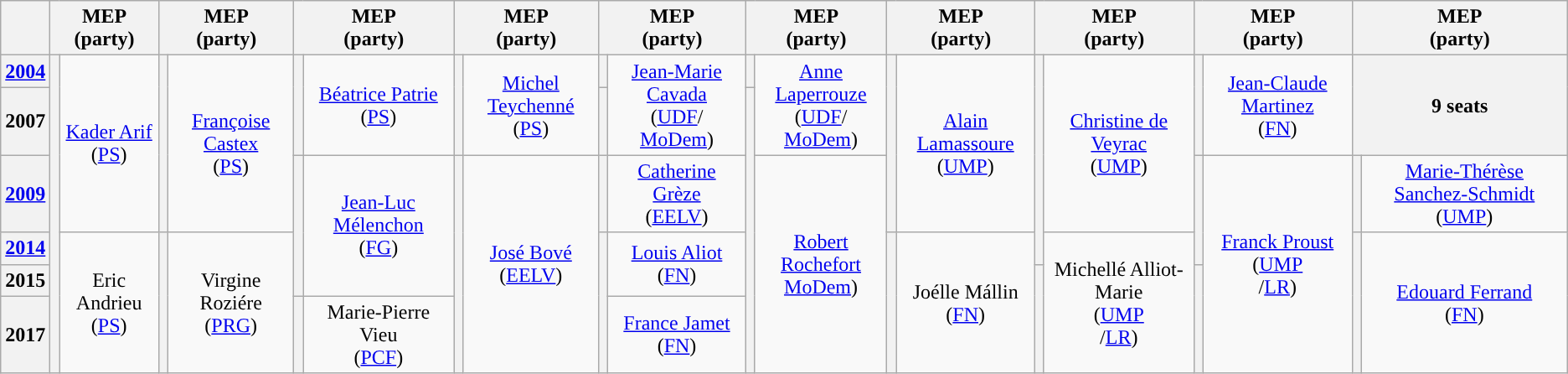<table class="wikitable" style="text-align:center">
<tr>
<th></th>
<th colspan=2>MEP<br>(party)</th>
<th colspan=2>MEP<br>(party)</th>
<th colspan=2>MEP<br>(party)</th>
<th colspan=2>MEP<br>(party)</th>
<th colspan=2>MEP<br>(party)</th>
<th colspan=2>MEP<br>(party)</th>
<th colspan=2>MEP<br>(party)</th>
<th colspan=2>MEP<br>(party)</th>
<th colspan=2>MEP<br>(party)</th>
<th colspan=2>MEP<br>(party)</th>
</tr>
<tr>
<th><a href='#'>2004</a></th>
<th rowspan=6 style="background-color: "></th>
<td rowspan=3><a href='#'>Kader Arif</a><br>(<a href='#'>PS</a>)</td>
<th rowspan=3 style="background-color: "></th>
<td rowspan=3><a href='#'>Françoise Castex</a><br>(<a href='#'>PS</a>)</td>
<th rowspan=2 style="background-color: "></th>
<td rowspan=2><a href='#'>Béatrice Patrie</a><br>(<a href='#'>PS</a>)</td>
<th rowspan=2 style="background-color: "></th>
<td rowspan=2><a href='#'>Michel Teychenné</a><br>(<a href='#'>PS</a>)</td>
<th rowspan=1 style="background-color: "></th>
<td rowspan=2><a href='#'>Jean-Marie Cavada</a><br>(<a href='#'>UDF</a>/<br><a href='#'>MoDem</a>)</td>
<th rowspan=1 style="background-color: "></th>
<td rowspan=2><a href='#'>Anne Laperrouze</a><br>(<a href='#'>UDF</a>/<br><a href='#'>MoDem</a>)</td>
<th rowspan=3 style="background-color: "></th>
<td rowspan=3><a href='#'>Alain Lamassoure</a><br>(<a href='#'>UMP</a>)</td>
<th rowspan=4 style="background-color: "></th>
<td rowspan=3><a href='#'>Christine de Veyrac</a><br>(<a href='#'>UMP</a>)</td>
<th rowspan=2 style="background-color: "></th>
<td rowspan=2><a href='#'>Jean-Claude Martinez</a><br>(<a href='#'>FN</a>)</td>
<th colspan=2; rowspan=2>9 seats</th>
</tr>
<tr>
<th>2007</th>
<th rowspan=1 style="background-color: "></th>
<th rowspan=5 style="background-color: "></th>
</tr>
<tr>
<th><a href='#'>2009</a></th>
<th rowspan=3 style="background-color: "></th>
<td rowspan=3><a href='#'>Jean-Luc Mélenchon</a><br>(<a href='#'>FG</a>)</td>
<th rowspan=4 style="background-color: "></th>
<td rowspan=4><a href='#'>José Bové</a><br>(<a href='#'>EELV</a>)</td>
<th rowspan=1 style="background-color: "></th>
<td rowspan=1><a href='#'>Catherine Grèze</a><br>(<a href='#'>EELV</a>)</td>
<td rowspan=4><a href='#'>Robert Rochefort</a><br><a href='#'>MoDem</a>)</td>
<th rowspan=2 style="background-color: "></th>
<td rowspan=4><a href='#'>Franck Proust</a><br>(<a href='#'>UMP</a><br>/<a href='#'>LR</a>)</td>
<th rowspan=1 style="background-color: "></th>
<td rowspan=1><a href='#'>Marie-Thérèse Sanchez-Schmidt</a><br>(<a href='#'>UMP</a>)</td>
</tr>
<tr>
<th><a href='#'>2014</a></th>
<td rowspan=3>Eric Andrieu<br>(<a href='#'>PS</a>)</td>
<th rowspan=3 style="background-color: "></th>
<td rowspan=3>Virgine Roziére<br>(<a href='#'>PRG</a>)</td>
<th rowspan=3 style="background-color: "></th>
<td rowspan=2><a href='#'>Louis Aliot</a><br>(<a href='#'>FN</a>)</td>
<th rowspan=3 style="background-color: "></th>
<td rowspan=3>Joélle Mállin<br>(<a href='#'>FN</a>)</td>
<td rowspan=3>Michellé Alliot-Marie<br>(<a href='#'>UMP</a><br>/<a href='#'>LR</a>)</td>
<th rowspan=3 style="background-color: "></th>
<td rowspan=3><a href='#'>Edouard Ferrand</a><br>(<a href='#'>FN</a>)</td>
</tr>
<tr>
<th>2015</th>
<th rowspan=2 style="background-color: "></th>
<th rowspan=2 style="background-color: "></th>
</tr>
<tr>
<th>2017</th>
<th rowspan=1 style="background-color: "></th>
<td rowspan=1>Marie-Pierre Vieu<br>(<a href='#'>PCF</a>)</td>
<td rowspan=2><a href='#'>France Jamet</a><br>(<a href='#'>FN</a>)</td>
</tr>
</table>
